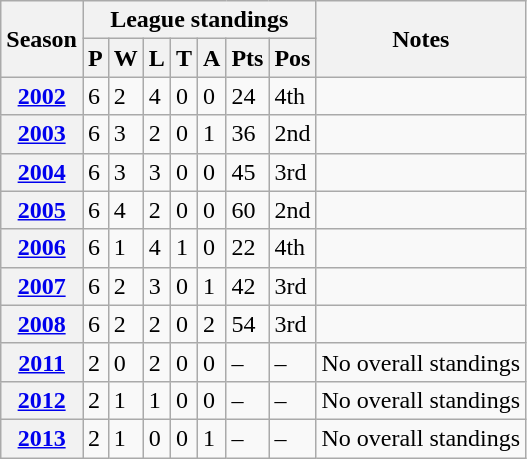<table class="wikitable sortable">
<tr>
<th scope="col" rowspan="2">Season</th>
<th scope="col" colspan="7">League standings</th>
<th scope="col" rowspan="2">Notes</th>
</tr>
<tr>
<th scope="col">P</th>
<th scope="col">W</th>
<th scope="col">L</th>
<th scope="col">T</th>
<th scope="col">A</th>
<th scope="col">Pts</th>
<th scope="col">Pos</th>
</tr>
<tr>
<th scope="row"><a href='#'>2002</a></th>
<td>6</td>
<td>2</td>
<td>4</td>
<td>0</td>
<td>0</td>
<td>24</td>
<td>4th</td>
<td></td>
</tr>
<tr>
<th scope="row"><a href='#'>2003</a></th>
<td>6</td>
<td>3</td>
<td>2</td>
<td>0</td>
<td>1</td>
<td>36</td>
<td>2nd</td>
<td></td>
</tr>
<tr>
<th scope="row"><a href='#'>2004</a></th>
<td>6</td>
<td>3</td>
<td>3</td>
<td>0</td>
<td>0</td>
<td>45</td>
<td>3rd</td>
<td></td>
</tr>
<tr>
<th scope="row"><a href='#'>2005</a></th>
<td>6</td>
<td>4</td>
<td>2</td>
<td>0</td>
<td>0</td>
<td>60</td>
<td>2nd</td>
<td></td>
</tr>
<tr>
<th scope="row"><a href='#'>2006</a></th>
<td>6</td>
<td>1</td>
<td>4</td>
<td>1</td>
<td>0</td>
<td>22</td>
<td>4th</td>
<td></td>
</tr>
<tr>
<th scope="row"><a href='#'>2007</a></th>
<td>6</td>
<td>2</td>
<td>3</td>
<td>0</td>
<td>1</td>
<td>42</td>
<td>3rd</td>
<td></td>
</tr>
<tr>
<th scope="row"><a href='#'>2008</a></th>
<td>6</td>
<td>2</td>
<td>2</td>
<td>0</td>
<td>2</td>
<td>54</td>
<td>3rd</td>
<td></td>
</tr>
<tr>
<th scope="row"><a href='#'>2011</a></th>
<td>2</td>
<td>0</td>
<td>2</td>
<td>0</td>
<td>0</td>
<td>–</td>
<td>–</td>
<td>No overall standings</td>
</tr>
<tr>
<th scope="row"><a href='#'>2012</a></th>
<td>2</td>
<td>1</td>
<td>1</td>
<td>0</td>
<td>0</td>
<td>–</td>
<td>–</td>
<td>No overall standings</td>
</tr>
<tr>
<th scope="row"><a href='#'>2013</a></th>
<td>2</td>
<td>1</td>
<td>0</td>
<td>0</td>
<td>1</td>
<td>–</td>
<td>–</td>
<td>No overall standings</td>
</tr>
</table>
